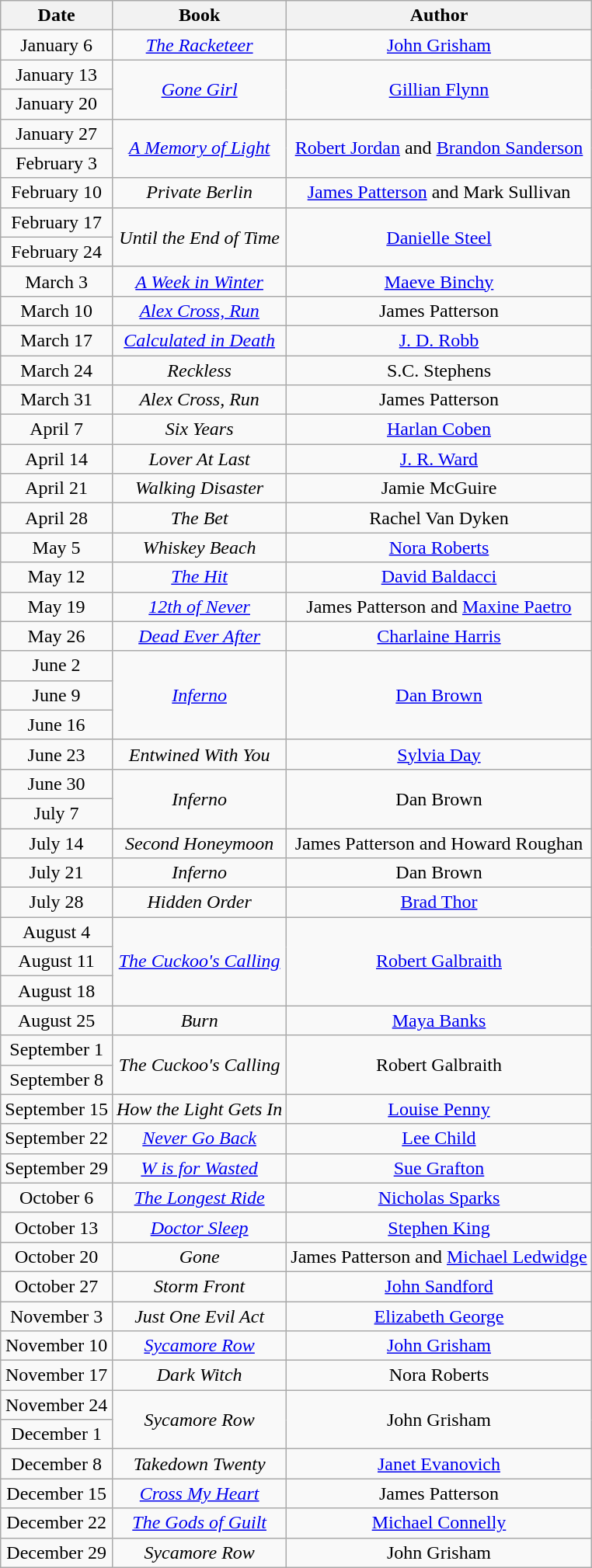<table class="wikitable sortable" style="text-align: center">
<tr>
<th>Date</th>
<th>Book</th>
<th>Author</th>
</tr>
<tr>
<td>January 6</td>
<td><em><a href='#'>The Racketeer</a></em></td>
<td><a href='#'>John Grisham</a></td>
</tr>
<tr>
<td>January 13</td>
<td rowspan=2><em><a href='#'>Gone Girl</a></em></td>
<td rowspan=2><a href='#'>Gillian Flynn</a></td>
</tr>
<tr>
<td>January 20</td>
</tr>
<tr>
<td>January 27</td>
<td rowspan=2><em><a href='#'>A Memory of Light</a></em></td>
<td rowspan=2><a href='#'>Robert Jordan</a> and <a href='#'>Brandon Sanderson</a></td>
</tr>
<tr>
<td>February 3</td>
</tr>
<tr>
<td>February 10</td>
<td><em>Private Berlin</em></td>
<td><a href='#'>James Patterson</a> and Mark Sullivan</td>
</tr>
<tr>
<td>February 17</td>
<td rowspan=2><em>Until the End of Time</em></td>
<td rowspan=2><a href='#'>Danielle Steel</a></td>
</tr>
<tr>
<td>February 24</td>
</tr>
<tr>
<td>March 3</td>
<td><em><a href='#'>A Week in Winter</a></em></td>
<td><a href='#'>Maeve Binchy</a></td>
</tr>
<tr>
<td>March 10</td>
<td><em><a href='#'>Alex Cross, Run</a></em></td>
<td>James Patterson</td>
</tr>
<tr>
<td>March 17</td>
<td><em><a href='#'>Calculated in Death</a></em></td>
<td><a href='#'>J. D. Robb</a></td>
</tr>
<tr>
<td>March 24</td>
<td><em>Reckless</em></td>
<td>S.C. Stephens</td>
</tr>
<tr>
<td>March 31</td>
<td><em>Alex Cross, Run</em></td>
<td>James Patterson</td>
</tr>
<tr>
<td>April 7</td>
<td><em>Six Years</em></td>
<td><a href='#'>Harlan Coben</a></td>
</tr>
<tr>
<td>April 14</td>
<td><em>Lover At Last</em></td>
<td><a href='#'>J. R. Ward</a></td>
</tr>
<tr>
<td>April 21</td>
<td><em>Walking Disaster</em></td>
<td>Jamie McGuire</td>
</tr>
<tr>
<td>April 28</td>
<td><em>The Bet</em></td>
<td>Rachel Van Dyken</td>
</tr>
<tr>
<td>May 5</td>
<td><em>Whiskey Beach</em></td>
<td><a href='#'>Nora Roberts</a></td>
</tr>
<tr>
<td>May 12</td>
<td><em><a href='#'>The Hit</a></em></td>
<td><a href='#'>David Baldacci</a></td>
</tr>
<tr>
<td>May 19</td>
<td><em><a href='#'>12th of Never</a></em></td>
<td>James Patterson and <a href='#'>Maxine Paetro</a></td>
</tr>
<tr>
<td>May 26</td>
<td><em><a href='#'>Dead Ever After</a></em></td>
<td><a href='#'>Charlaine Harris</a></td>
</tr>
<tr>
<td>June 2</td>
<td rowspan=3><em><a href='#'>Inferno</a></em></td>
<td rowspan=3><a href='#'>Dan Brown</a></td>
</tr>
<tr>
<td>June 9</td>
</tr>
<tr>
<td>June 16</td>
</tr>
<tr>
<td>June 23</td>
<td><em>Entwined With You</em></td>
<td><a href='#'>Sylvia Day</a></td>
</tr>
<tr>
<td>June 30</td>
<td rowspan=2><em>Inferno</em></td>
<td rowspan=2>Dan Brown</td>
</tr>
<tr>
<td>July 7</td>
</tr>
<tr>
<td>July 14</td>
<td><em>Second Honeymoon</em></td>
<td>James Patterson and Howard Roughan</td>
</tr>
<tr>
<td>July 21</td>
<td><em>Inferno</em></td>
<td>Dan Brown</td>
</tr>
<tr>
<td>July 28</td>
<td><em>Hidden Order</em></td>
<td><a href='#'>Brad Thor</a></td>
</tr>
<tr>
<td>August 4</td>
<td rowspan="3"><em><a href='#'>The Cuckoo's Calling</a></em></td>
<td rowspan="3"><a href='#'>Robert Galbraith</a></td>
</tr>
<tr>
<td>August 11</td>
</tr>
<tr>
<td>August 18</td>
</tr>
<tr>
<td>August 25</td>
<td><em>Burn</em></td>
<td><a href='#'>Maya Banks</a></td>
</tr>
<tr>
<td>September 1</td>
<td rowspan="2"><em>The Cuckoo's Calling</em></td>
<td rowspan="2">Robert Galbraith</td>
</tr>
<tr>
<td>September 8</td>
</tr>
<tr>
<td>September 15</td>
<td><em>How the Light Gets In</em></td>
<td><a href='#'>Louise Penny</a></td>
</tr>
<tr>
<td>September 22</td>
<td><em><a href='#'>Never Go Back</a></em></td>
<td><a href='#'>Lee Child</a></td>
</tr>
<tr>
<td>September 29</td>
<td><em><a href='#'>W is for Wasted</a></em></td>
<td><a href='#'>Sue Grafton</a></td>
</tr>
<tr>
<td>October 6</td>
<td><em><a href='#'>The Longest Ride</a></em></td>
<td><a href='#'>Nicholas Sparks</a></td>
</tr>
<tr>
<td>October 13</td>
<td><em><a href='#'>Doctor Sleep</a></em></td>
<td><a href='#'>Stephen King</a></td>
</tr>
<tr>
<td>October 20</td>
<td><em>Gone</em></td>
<td>James Patterson and <a href='#'>Michael Ledwidge</a></td>
</tr>
<tr>
<td>October 27</td>
<td><em>Storm Front</em></td>
<td><a href='#'>John Sandford</a></td>
</tr>
<tr>
<td>November 3</td>
<td><em>Just One Evil Act</em></td>
<td><a href='#'>Elizabeth George</a></td>
</tr>
<tr>
<td>November 10</td>
<td><em><a href='#'>Sycamore Row</a></em></td>
<td><a href='#'>John Grisham</a></td>
</tr>
<tr>
<td>November 17</td>
<td><em>Dark Witch</em></td>
<td>Nora Roberts</td>
</tr>
<tr>
<td>November 24</td>
<td rowspan=2><em>Sycamore Row</em></td>
<td rowspan=2>John Grisham</td>
</tr>
<tr>
<td>December 1</td>
</tr>
<tr>
<td>December 8</td>
<td><em>Takedown Twenty</em></td>
<td><a href='#'>Janet Evanovich</a></td>
</tr>
<tr>
<td>December 15</td>
<td><em><a href='#'>Cross My Heart</a></em></td>
<td>James Patterson</td>
</tr>
<tr>
<td>December 22</td>
<td><em><a href='#'>The Gods of Guilt</a></em></td>
<td><a href='#'>Michael Connelly</a></td>
</tr>
<tr>
<td>December 29</td>
<td><em>Sycamore Row</em></td>
<td>John Grisham</td>
</tr>
</table>
